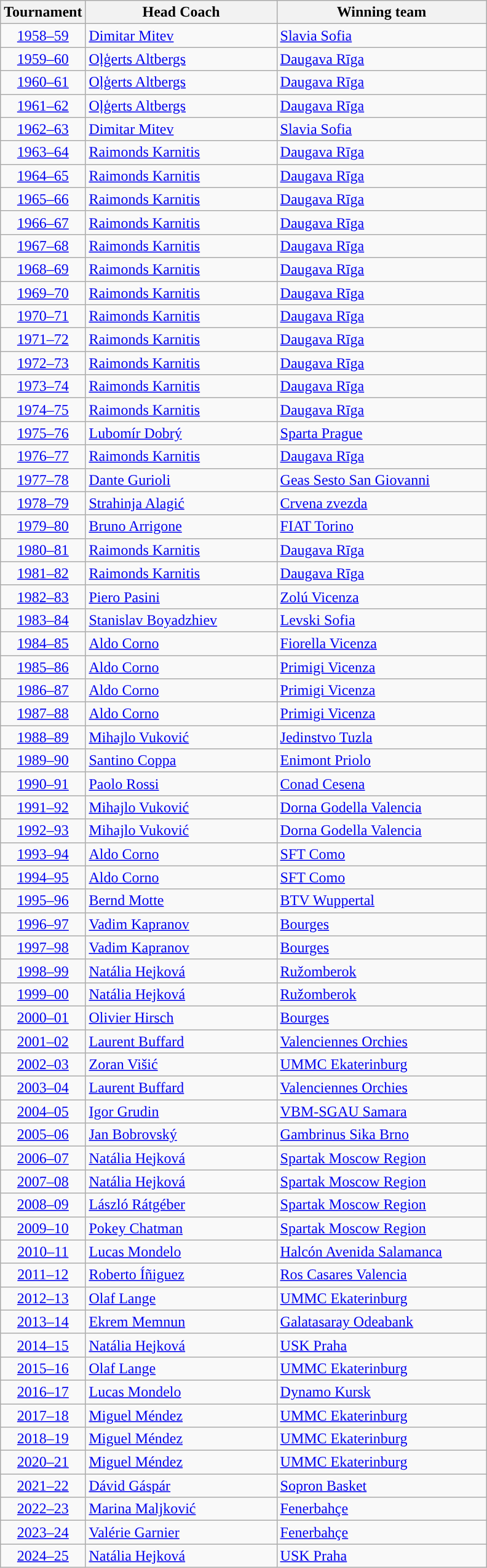<table class="wikitable sortable">
<tr>
<th>Tournament</th>
<th style="width:200px">Head Coach</th>
<th style="width:220px">Winning team</th>
</tr>
<tr>
<td style="text-align:center;"><a href='#'>1958–59</a></td>
<td> <a href='#'>Dimitar Mitev</a></td>
<td> <a href='#'>Slavia Sofia</a></td>
</tr>
<tr>
<td style="text-align:center;"><a href='#'>1959–60</a></td>
<td> <a href='#'>Oļģerts Altbergs</a></td>
<td> <a href='#'>Daugava Rīga</a></td>
</tr>
<tr>
<td style="text-align:center;"><a href='#'>1960–61</a></td>
<td> <a href='#'>Oļģerts Altbergs</a></td>
<td> <a href='#'>Daugava Rīga</a></td>
</tr>
<tr>
<td style="text-align:center;"><a href='#'>1961–62</a></td>
<td> <a href='#'>Oļģerts Altbergs</a></td>
<td> <a href='#'>Daugava Rīga</a></td>
</tr>
<tr>
<td style="text-align:center;"><a href='#'>1962–63</a></td>
<td> <a href='#'>Dimitar Mitev</a></td>
<td> <a href='#'>Slavia Sofia</a></td>
</tr>
<tr>
<td style="text-align:center;"><a href='#'>1963–64</a></td>
<td> <a href='#'>Raimonds Karnitis</a></td>
<td> <a href='#'>Daugava Rīga</a></td>
</tr>
<tr>
<td style="text-align:center;"><a href='#'>1964–65</a></td>
<td> <a href='#'>Raimonds Karnitis</a></td>
<td> <a href='#'>Daugava Rīga</a></td>
</tr>
<tr>
<td style="text-align:center;"><a href='#'>1965–66</a></td>
<td> <a href='#'>Raimonds Karnitis</a></td>
<td> <a href='#'>Daugava Rīga</a></td>
</tr>
<tr>
<td style="text-align:center;"><a href='#'>1966–67</a></td>
<td> <a href='#'>Raimonds Karnitis</a></td>
<td> <a href='#'>Daugava Rīga</a></td>
</tr>
<tr>
<td style="text-align:center;"><a href='#'>1967–68</a></td>
<td> <a href='#'>Raimonds Karnitis</a></td>
<td> <a href='#'>Daugava Rīga</a></td>
</tr>
<tr>
<td style="text-align:center;"><a href='#'>1968–69</a></td>
<td> <a href='#'>Raimonds Karnitis</a></td>
<td> <a href='#'>Daugava Rīga</a></td>
</tr>
<tr>
<td style="text-align:center;"><a href='#'>1969–70</a></td>
<td> <a href='#'>Raimonds Karnitis</a></td>
<td> <a href='#'>Daugava Rīga</a></td>
</tr>
<tr>
<td style="text-align:center;"><a href='#'>1970–71</a></td>
<td> <a href='#'>Raimonds Karnitis</a></td>
<td> <a href='#'>Daugava Rīga</a></td>
</tr>
<tr>
<td style="text-align:center;"><a href='#'>1971–72</a></td>
<td> <a href='#'>Raimonds Karnitis</a></td>
<td> <a href='#'>Daugava Rīga</a></td>
</tr>
<tr>
<td style="text-align:center;"><a href='#'>1972–73</a></td>
<td> <a href='#'>Raimonds Karnitis</a></td>
<td> <a href='#'>Daugava Rīga</a></td>
</tr>
<tr>
<td style="text-align:center;"><a href='#'>1973–74</a></td>
<td> <a href='#'>Raimonds Karnitis</a></td>
<td> <a href='#'>Daugava Rīga</a></td>
</tr>
<tr>
<td style="text-align:center;"><a href='#'>1974–75</a></td>
<td> <a href='#'>Raimonds Karnitis</a></td>
<td> <a href='#'>Daugava Rīga</a></td>
</tr>
<tr>
<td style="text-align:center;"><a href='#'>1975–76</a></td>
<td> <a href='#'>Lubomír Dobrý</a></td>
<td> <a href='#'>Sparta Prague</a></td>
</tr>
<tr>
<td style="text-align:center;"><a href='#'>1976–77</a></td>
<td> <a href='#'>Raimonds Karnitis</a></td>
<td> <a href='#'>Daugava Rīga</a></td>
</tr>
<tr>
<td style="text-align:center;"><a href='#'>1977–78</a></td>
<td> <a href='#'>Dante Gurioli</a></td>
<td> <a href='#'>Geas Sesto San Giovanni</a></td>
</tr>
<tr>
<td style="text-align:center;"><a href='#'>1978–79</a></td>
<td> <a href='#'>Strahinja Alagić</a></td>
<td> <a href='#'>Crvena zvezda</a></td>
</tr>
<tr>
<td style="text-align:center;"><a href='#'>1979–80</a></td>
<td> <a href='#'>Bruno Arrigone</a></td>
<td> <a href='#'>FIAT Torino</a></td>
</tr>
<tr>
<td style="text-align:center;"><a href='#'>1980–81</a></td>
<td> <a href='#'>Raimonds Karnitis</a></td>
<td> <a href='#'>Daugava Rīga</a></td>
</tr>
<tr>
<td style="text-align:center;"><a href='#'>1981–82</a></td>
<td> <a href='#'>Raimonds Karnitis</a></td>
<td> <a href='#'>Daugava Rīga</a></td>
</tr>
<tr>
<td style="text-align:center;"><a href='#'>1982–83</a></td>
<td> <a href='#'>Piero Pasini</a></td>
<td> <a href='#'>Zolú Vicenza</a></td>
</tr>
<tr>
<td style="text-align:center;"><a href='#'>1983–84</a></td>
<td> <a href='#'>Stanislav Boyadzhiev</a></td>
<td> <a href='#'>Levski Sofia</a></td>
</tr>
<tr>
<td style="text-align:center;"><a href='#'>1984–85</a></td>
<td> <a href='#'>Aldo Corno</a></td>
<td> <a href='#'>Fiorella Vicenza</a></td>
</tr>
<tr>
<td style="text-align:center;"><a href='#'>1985–86</a></td>
<td> <a href='#'>Aldo Corno</a></td>
<td> <a href='#'>Primigi Vicenza</a></td>
</tr>
<tr>
<td style="text-align:center;"><a href='#'>1986–87</a></td>
<td> <a href='#'>Aldo Corno</a></td>
<td> <a href='#'>Primigi Vicenza</a></td>
</tr>
<tr>
<td style="text-align:center;"><a href='#'>1987–88</a></td>
<td> <a href='#'>Aldo Corno</a></td>
<td> <a href='#'>Primigi Vicenza</a></td>
</tr>
<tr>
<td style="text-align:center;"><a href='#'>1988–89</a></td>
<td> <a href='#'>Mihajlo Vuković</a></td>
<td> <a href='#'>Jedinstvo Tuzla</a></td>
</tr>
<tr>
<td style="text-align:center;"><a href='#'>1989–90</a></td>
<td> <a href='#'>Santino Coppa</a></td>
<td> <a href='#'>Enimont Priolo</a></td>
</tr>
<tr>
<td style="text-align:center;"><a href='#'>1990–91</a></td>
<td> <a href='#'>Paolo Rossi</a></td>
<td> <a href='#'>Conad Cesena</a></td>
</tr>
<tr>
<td style="text-align:center;"><a href='#'>1991–92</a></td>
<td> <a href='#'>Mihajlo Vuković</a></td>
<td> <a href='#'>Dorna Godella Valencia</a></td>
</tr>
<tr>
<td style="text-align:center;"><a href='#'>1992–93</a></td>
<td> <a href='#'>Mihajlo Vuković</a></td>
<td> <a href='#'>Dorna Godella Valencia</a></td>
</tr>
<tr>
<td style="text-align:center;"><a href='#'>1993–94</a></td>
<td> <a href='#'>Aldo Corno</a></td>
<td> <a href='#'>SFT Como</a></td>
</tr>
<tr>
<td style="text-align:center;"><a href='#'>1994–95</a></td>
<td> <a href='#'>Aldo Corno</a></td>
<td> <a href='#'>SFT Como</a></td>
</tr>
<tr>
<td style="text-align:center;"><a href='#'>1995–96</a></td>
<td> <a href='#'>Bernd Motte</a></td>
<td> <a href='#'>BTV Wuppertal</a></td>
</tr>
<tr>
<td style="text-align:center;"><a href='#'>1996–97</a></td>
<td> <a href='#'>Vadim Kapranov</a></td>
<td> <a href='#'>Bourges</a></td>
</tr>
<tr>
<td style="text-align:center;"><a href='#'>1997–98</a></td>
<td> <a href='#'>Vadim Kapranov</a></td>
<td> <a href='#'>Bourges</a></td>
</tr>
<tr>
<td style="text-align:center;"><a href='#'>1998–99</a></td>
<td> <a href='#'>Natália Hejková</a></td>
<td> <a href='#'>Ružomberok</a></td>
</tr>
<tr>
<td style="text-align:center;"><a href='#'>1999–00</a></td>
<td> <a href='#'>Natália Hejková</a></td>
<td> <a href='#'>Ružomberok</a></td>
</tr>
<tr>
<td style="text-align:center;"><a href='#'>2000–01</a></td>
<td> <a href='#'>Olivier Hirsch</a></td>
<td> <a href='#'>Bourges</a></td>
</tr>
<tr>
<td style="text-align:center;"><a href='#'>2001–02</a></td>
<td> <a href='#'>Laurent Buffard</a></td>
<td> <a href='#'>Valenciennes Orchies</a></td>
</tr>
<tr>
<td style="text-align:center;"><a href='#'>2002–03</a></td>
<td> <a href='#'>Zoran Višić</a></td>
<td> <a href='#'>UMMC Ekaterinburg</a></td>
</tr>
<tr>
<td style="text-align:center;"><a href='#'>2003–04</a></td>
<td> <a href='#'>Laurent Buffard</a></td>
<td> <a href='#'>Valenciennes Orchies</a></td>
</tr>
<tr>
<td style="text-align:center;"><a href='#'>2004–05</a></td>
<td> <a href='#'>Igor Grudin</a></td>
<td> <a href='#'>VBM-SGAU Samara</a></td>
</tr>
<tr>
<td style="text-align:center;"><a href='#'>2005–06</a></td>
<td> <a href='#'>Jan Bobrovský</a></td>
<td> <a href='#'>Gambrinus Sika Brno</a></td>
</tr>
<tr>
<td style="text-align:center;"><a href='#'>2006–07</a></td>
<td> <a href='#'>Natália Hejková</a></td>
<td> <a href='#'>Spartak Moscow Region</a></td>
</tr>
<tr>
<td style="text-align:center;"><a href='#'>2007–08</a></td>
<td> <a href='#'>Natália Hejková</a></td>
<td> <a href='#'>Spartak Moscow Region</a></td>
</tr>
<tr>
<td style="text-align:center;"><a href='#'>2008–09</a></td>
<td> <a href='#'>László Rátgéber</a></td>
<td> <a href='#'>Spartak Moscow Region</a></td>
</tr>
<tr>
<td style="text-align:center;"><a href='#'>2009–10</a></td>
<td> <a href='#'>Pokey Chatman</a></td>
<td> <a href='#'>Spartak Moscow Region</a></td>
</tr>
<tr>
<td style="text-align:center;"><a href='#'>2010–11</a></td>
<td> <a href='#'>Lucas Mondelo</a></td>
<td> <a href='#'>Halcón Avenida Salamanca</a></td>
</tr>
<tr>
<td style="text-align:center;"><a href='#'>2011–12</a></td>
<td> <a href='#'>Roberto Íñiguez</a></td>
<td> <a href='#'>Ros Casares Valencia</a></td>
</tr>
<tr>
<td style="text-align:center;"><a href='#'>2012–13</a></td>
<td> <a href='#'>Olaf Lange</a></td>
<td> <a href='#'>UMMC Ekaterinburg</a></td>
</tr>
<tr>
<td style="text-align:center;"><a href='#'>2013–14</a></td>
<td> <a href='#'>Ekrem Memnun</a></td>
<td> <a href='#'>Galatasaray Odeabank</a></td>
</tr>
<tr>
<td style="text-align:center;"><a href='#'>2014–15</a></td>
<td> <a href='#'>Natália Hejková</a></td>
<td> <a href='#'>USK Praha</a></td>
</tr>
<tr>
<td style="text-align:center;"><a href='#'>2015–16</a></td>
<td> <a href='#'>Olaf Lange</a></td>
<td> <a href='#'>UMMC Ekaterinburg</a></td>
</tr>
<tr>
<td style="text-align:center;"><a href='#'>2016–17</a></td>
<td> <a href='#'>Lucas Mondelo</a></td>
<td> <a href='#'>Dynamo Kursk</a></td>
</tr>
<tr>
<td style="text-align:center;"><a href='#'>2017–18</a></td>
<td> <a href='#'>Miguel Méndez</a></td>
<td> <a href='#'>UMMC Ekaterinburg</a></td>
</tr>
<tr>
<td style="text-align:center;"><a href='#'>2018–19</a></td>
<td> <a href='#'>Miguel Méndez</a></td>
<td> <a href='#'>UMMC Ekaterinburg</a></td>
</tr>
<tr>
<td style="text-align:center;"><a href='#'>2020–21</a></td>
<td> <a href='#'>Miguel Méndez</a></td>
<td> <a href='#'>UMMC Ekaterinburg</a></td>
</tr>
<tr>
<td style="text-align:center;"><a href='#'>2021–22</a></td>
<td> <a href='#'>Dávid Gáspár</a></td>
<td> <a href='#'>Sopron Basket</a></td>
</tr>
<tr>
<td style="text-align:center;"><a href='#'>2022–23</a></td>
<td> <a href='#'>Marina Maljković</a></td>
<td> <a href='#'>Fenerbahçe</a></td>
</tr>
<tr>
<td style="text-align:center;"><a href='#'>2023–24</a></td>
<td> <a href='#'>Valérie Garnier</a></td>
<td> <a href='#'>Fenerbahçe</a></td>
</tr>
<tr>
<td style="text-align:center;"><a href='#'>2024–25</a></td>
<td> <a href='#'>Natália Hejková</a></td>
<td> <a href='#'>USK Praha</a></td>
</tr>
</table>
